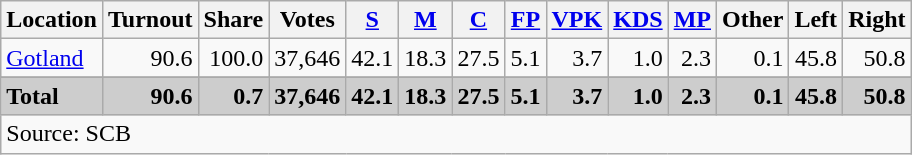<table class="wikitable sortable" style=text-align:right>
<tr>
<th>Location</th>
<th>Turnout</th>
<th>Share</th>
<th>Votes</th>
<th><a href='#'>S</a></th>
<th><a href='#'>M</a></th>
<th><a href='#'>C</a></th>
<th><a href='#'>FP</a></th>
<th><a href='#'>VPK</a></th>
<th><a href='#'>KDS</a></th>
<th><a href='#'>MP</a></th>
<th>Other</th>
<th>Left</th>
<th>Right</th>
</tr>
<tr>
<td align=left><a href='#'>Gotland</a></td>
<td>90.6</td>
<td>100.0</td>
<td>37,646</td>
<td>42.1</td>
<td>18.3</td>
<td>27.5</td>
<td>5.1</td>
<td>3.7</td>
<td>1.0</td>
<td>2.3</td>
<td>0.1</td>
<td>45.8</td>
<td>50.8</td>
</tr>
<tr>
</tr>
<tr style="background:#CDCDCD;">
<td align=left><strong>Total</strong></td>
<td><strong>90.6</strong></td>
<td><strong>0.7</strong></td>
<td><strong>37,646</strong></td>
<td><strong>42.1</strong></td>
<td><strong>18.3</strong></td>
<td><strong>27.5</strong></td>
<td><strong>5.1</strong></td>
<td><strong>3.7</strong></td>
<td><strong>1.0</strong></td>
<td><strong>2.3</strong></td>
<td><strong>0.1</strong></td>
<td><strong>45.8</strong></td>
<td><strong>50.8</strong></td>
</tr>
<tr>
<td align=left colspan=14>Source: SCB </td>
</tr>
</table>
